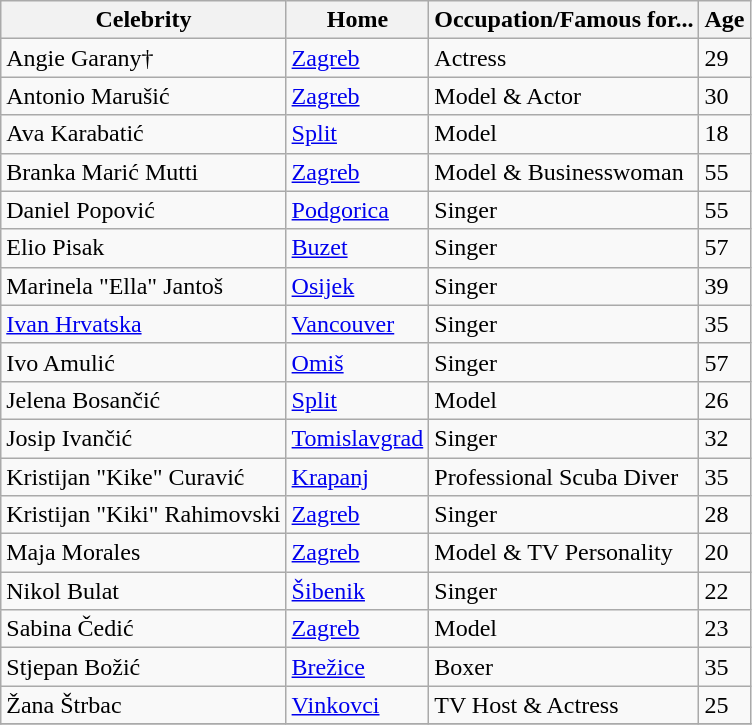<table class=wikitable>
<tr>
<th>Celebrity</th>
<th>Home</th>
<th>Occupation/Famous for...</th>
<th>Age</th>
</tr>
<tr>
<td>Angie Garany†</td>
<td><a href='#'>Zagreb</a></td>
<td>Actress</td>
<td>29</td>
</tr>
<tr>
<td>Antonio Marušić</td>
<td><a href='#'>Zagreb</a></td>
<td>Model & Actor</td>
<td>30</td>
</tr>
<tr>
<td>Ava Karabatić</td>
<td><a href='#'>Split</a></td>
<td>Model</td>
<td>18</td>
</tr>
<tr>
<td>Branka Marić Mutti</td>
<td><a href='#'>Zagreb</a></td>
<td>Model & Businesswoman</td>
<td>55</td>
</tr>
<tr>
<td>Daniel Popović</td>
<td><a href='#'>Podgorica</a></td>
<td>Singer</td>
<td>55</td>
</tr>
<tr>
<td>Elio Pisak</td>
<td><a href='#'>Buzet</a></td>
<td>Singer</td>
<td>57</td>
</tr>
<tr>
<td>Marinela "Ella" Jantoš</td>
<td><a href='#'>Osijek</a></td>
<td>Singer</td>
<td>39</td>
</tr>
<tr>
<td><a href='#'>Ivan Hrvatska</a></td>
<td><a href='#'>Vancouver</a></td>
<td>Singer</td>
<td>35</td>
</tr>
<tr>
<td>Ivo Amulić</td>
<td><a href='#'>Omiš</a></td>
<td>Singer</td>
<td>57</td>
</tr>
<tr>
<td>Jelena Bosančić</td>
<td><a href='#'>Split</a></td>
<td>Model</td>
<td>26</td>
</tr>
<tr>
<td>Josip Ivančić</td>
<td><a href='#'>Tomislavgrad</a></td>
<td>Singer</td>
<td>32</td>
</tr>
<tr>
<td>Kristijan "Kike" Curavić</td>
<td><a href='#'>Krapanj</a></td>
<td>Professional Scuba Diver</td>
<td>35</td>
</tr>
<tr>
<td>Kristijan "Kiki" Rahimovski</td>
<td><a href='#'>Zagreb</a></td>
<td>Singer</td>
<td>28</td>
</tr>
<tr>
<td>Maja Morales</td>
<td><a href='#'>Zagreb</a></td>
<td>Model & TV Personality</td>
<td>20</td>
</tr>
<tr>
<td>Nikol Bulat</td>
<td><a href='#'>Šibenik</a></td>
<td>Singer</td>
<td>22</td>
</tr>
<tr>
<td>Sabina Čedić</td>
<td><a href='#'>Zagreb</a></td>
<td>Model</td>
<td>23</td>
</tr>
<tr>
<td>Stjepan Božić</td>
<td><a href='#'>Brežice</a></td>
<td>Boxer</td>
<td>35</td>
</tr>
<tr>
<td>Žana Štrbac</td>
<td><a href='#'>Vinkovci</a></td>
<td>TV Host & Actress</td>
<td>25</td>
</tr>
<tr>
</tr>
</table>
